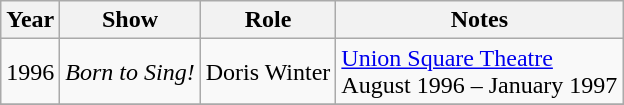<table class="wikitable">
<tr>
<th>Year</th>
<th>Show</th>
<th>Role</th>
<th>Notes</th>
</tr>
<tr>
<td>1996</td>
<td Born to Sing! (musical)><em>Born to Sing!</em> </td>
<td>Doris Winter</td>
<td><a href='#'>Union Square Theatre</a>  <br> August 1996 – January 1997</td>
</tr>
<tr>
</tr>
</table>
